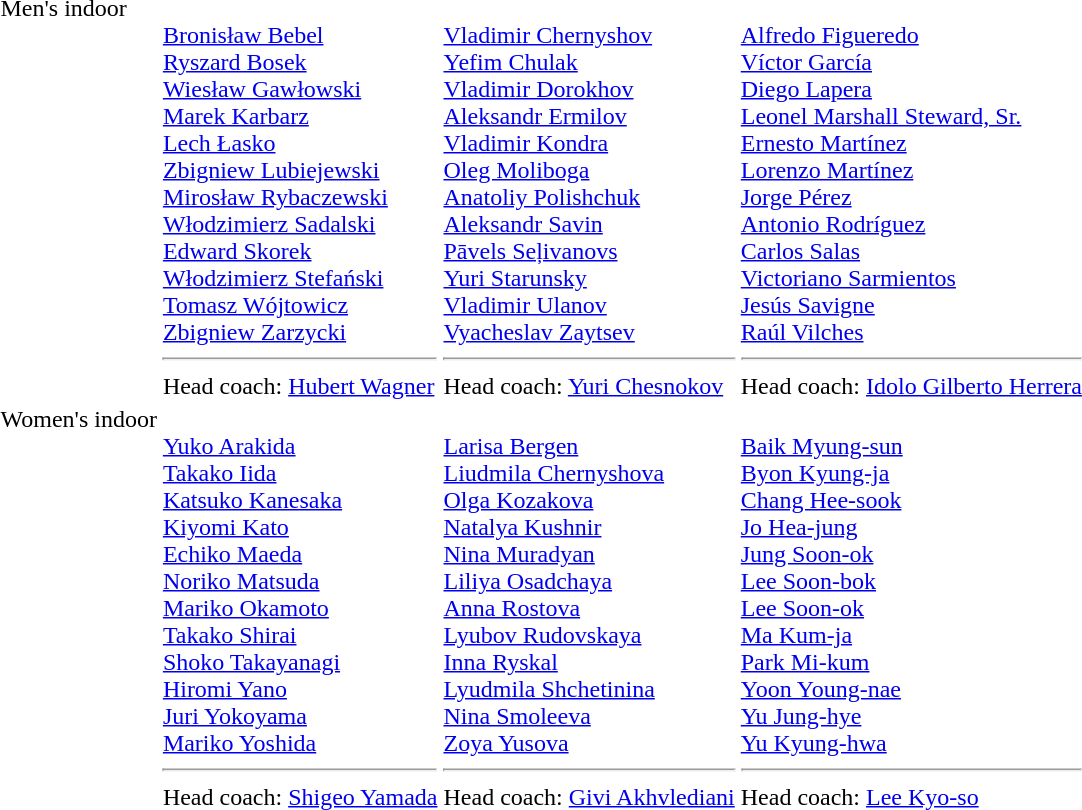<table>
<tr valign="top">
<td>Men's indoor<br></td>
<td valign=top><br><a href='#'>Bronisław Bebel</a><br><a href='#'>Ryszard Bosek</a><br><a href='#'>Wiesław Gawłowski</a><br><a href='#'>Marek Karbarz</a><br><a href='#'>Lech Łasko</a><br><a href='#'>Zbigniew Lubiejewski</a><br><a href='#'>Mirosław Rybaczewski</a><br><a href='#'>Włodzimierz Sadalski</a><br><a href='#'>Edward Skorek</a><br><a href='#'>Włodzimierz Stefański</a><br><a href='#'>Tomasz Wójtowicz</a><br><a href='#'>Zbigniew Zarzycki</a><br><hr>Head coach: <a href='#'>Hubert Wagner</a></td>
<td valign=top><br><a href='#'>Vladimir Chernyshov</a><br><a href='#'>Yefim Chulak</a><br><a href='#'>Vladimir Dorokhov</a><br><a href='#'>Aleksandr Ermilov</a><br><a href='#'>Vladimir Kondra</a><br><a href='#'>Oleg Moliboga</a><br><a href='#'>Anatoliy Polishchuk</a><br><a href='#'>Aleksandr Savin</a><br><a href='#'>Pāvels Seļivanovs</a><br><a href='#'>Yuri Starunsky</a><br><a href='#'>Vladimir Ulanov</a><br><a href='#'>Vyacheslav Zaytsev</a><br><hr>Head coach: <a href='#'>Yuri Chesnokov</a></td>
<td valign=top><br><a href='#'>Alfredo Figueredo</a><br><a href='#'>Víctor García</a><br><a href='#'>Diego Lapera</a><br><a href='#'>Leonel Marshall Steward, Sr.</a><br><a href='#'>Ernesto Martínez</a><br><a href='#'>Lorenzo Martínez</a><br><a href='#'>Jorge Pérez</a><br><a href='#'>Antonio Rodríguez</a><br><a href='#'>Carlos Salas</a><br><a href='#'>Victoriano Sarmientos</a><br><a href='#'>Jesús Savigne</a><br><a href='#'>Raúl Vilches</a><br><hr>Head coach: <a href='#'>Idolo Gilberto Herrera</a></td>
</tr>
<tr valign="top">
<td>Women's indoor<br></td>
<td valign=top><br><a href='#'>Yuko Arakida</a><br><a href='#'>Takako Iida</a><br><a href='#'>Katsuko Kanesaka</a><br><a href='#'>Kiyomi Kato</a><br><a href='#'>Echiko Maeda</a><br><a href='#'>Noriko Matsuda</a><br><a href='#'>Mariko Okamoto</a><br><a href='#'>Takako Shirai</a><br><a href='#'>Shoko Takayanagi</a><br><a href='#'>Hiromi Yano</a><br><a href='#'>Juri Yokoyama</a><br><a href='#'>Mariko Yoshida</a><br><hr>Head coach: <a href='#'>Shigeo Yamada</a></td>
<td valign=top><br><a href='#'>Larisa Bergen</a><br><a href='#'>Liudmila Chernyshova</a><br><a href='#'>Olga Kozakova</a><br><a href='#'>Natalya Kushnir</a><br><a href='#'>Nina Muradyan</a><br><a href='#'>Liliya Osadchaya</a><br><a href='#'>Anna Rostova</a><br><a href='#'>Lyubov Rudovskaya</a><br><a href='#'>Inna Ryskal</a><br><a href='#'>Lyudmila Shchetinina</a><br><a href='#'>Nina Smoleeva</a><br><a href='#'>Zoya Yusova</a><br><hr>Head coach: <a href='#'>Givi Akhvlediani</a></td>
<td valign=top><br><a href='#'>Baik Myung-sun</a><br><a href='#'>Byon Kyung-ja</a><br><a href='#'>Chang Hee-sook</a><br><a href='#'>Jo Hea-jung</a><br><a href='#'>Jung Soon-ok</a><br><a href='#'>Lee Soon-bok</a><br><a href='#'>Lee Soon-ok</a><br><a href='#'>Ma Kum-ja</a><br><a href='#'>Park Mi-kum</a><br><a href='#'>Yoon Young-nae</a><br><a href='#'>Yu Jung-hye</a><br><a href='#'>Yu Kyung-hwa</a><br><hr>Head coach: <a href='#'>Lee Kyo-so</a></td>
</tr>
</table>
